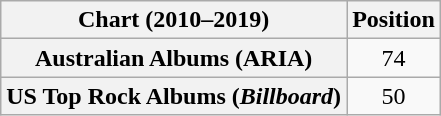<table class="wikitable plainrowheaders" style="text-align:center">
<tr>
<th scope="col">Chart (2010–2019)</th>
<th scope="col">Position</th>
</tr>
<tr>
<th scope="row">Australian Albums (ARIA)</th>
<td>74</td>
</tr>
<tr>
<th scope="row">US Top Rock Albums (<em>Billboard</em>)</th>
<td>50</td>
</tr>
</table>
